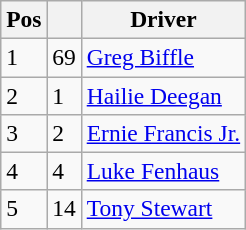<table class="wikitable" style="font-size:98%">
<tr>
<th>Pos</th>
<th></th>
<th>Driver</th>
</tr>
<tr>
<td>1</td>
<td>69</td>
<td><a href='#'>Greg Biffle</a></td>
</tr>
<tr>
<td>2</td>
<td>1</td>
<td><a href='#'>Hailie Deegan</a></td>
</tr>
<tr>
<td>3</td>
<td>2</td>
<td><a href='#'>Ernie Francis Jr.</a></td>
</tr>
<tr>
<td>4</td>
<td>4</td>
<td><a href='#'>Luke Fenhaus</a></td>
</tr>
<tr>
<td>5</td>
<td>14</td>
<td><a href='#'>Tony Stewart</a></td>
</tr>
</table>
